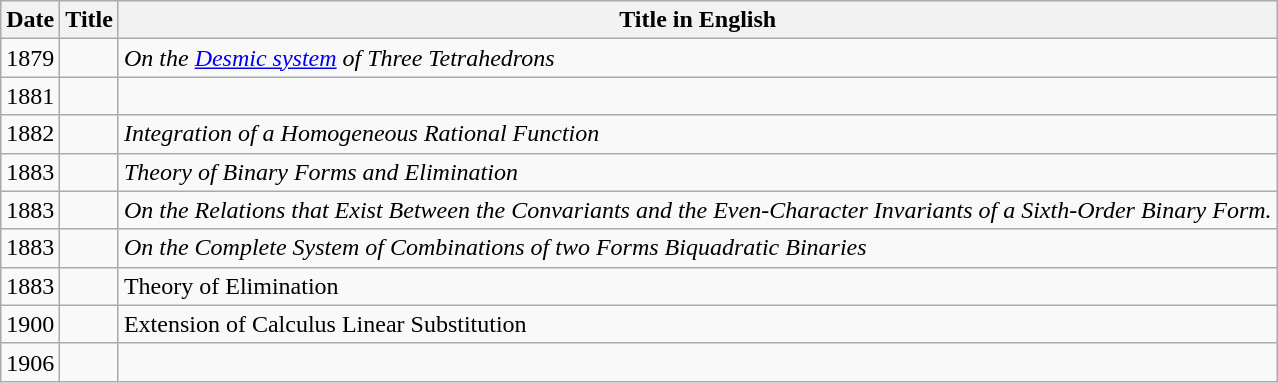<table class="wikitable">
<tr>
<th>Date</th>
<th>Title</th>
<th>Title in English</th>
</tr>
<tr>
<td>1879</td>
<td></td>
<td><em>On the <a href='#'>Desmic system</a> of Three Tetrahedrons</em></td>
</tr>
<tr>
<td>1881</td>
<td></td>
<td></td>
</tr>
<tr>
<td>1882</td>
<td></td>
<td><em>Integration of a Homogeneous Rational Function</em></td>
</tr>
<tr>
<td>1883</td>
<td></td>
<td><em>Theory of Binary Forms and Elimination</em></td>
</tr>
<tr>
<td>1883</td>
<td></td>
<td><em>On the Relations that Exist Between the Convariants and the Even-Character Invariants of a Sixth-Order Binary Form.</em></td>
</tr>
<tr>
<td>1883</td>
<td></td>
<td><em>On the Complete System of Combinations of two Forms Biquadratic Binaries</em></td>
</tr>
<tr>
<td>1883</td>
<td><em></td>
<td></em>Theory of Elimination<em></td>
</tr>
<tr>
<td>1900</td>
<td></td>
<td></em>Extension of Calculus Linear Substitution<em></td>
</tr>
<tr>
<td>1906</td>
<td></td>
<td></td>
</tr>
</table>
